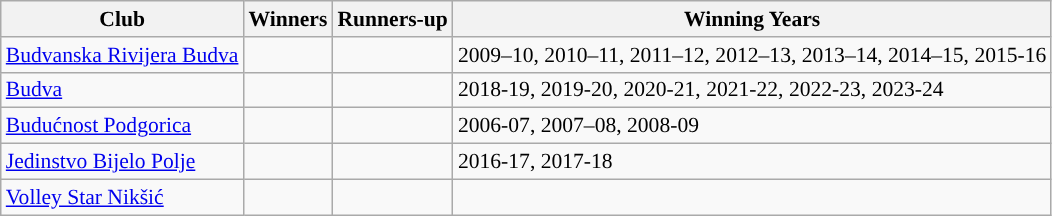<table class="wikitable" style="font-size:90%">
<tr>
<th>Club</th>
<th>Winners</th>
<th>Runners-up</th>
<th>Winning Years</th>
</tr>
<tr>
<td><a href='#'>Budvanska Rivijera Budva</a></td>
<td></td>
<td></td>
<td>2009–10, 2010–11, 2011–12, 2012–13, 2013–14, 2014–15, 2015-16</td>
</tr>
<tr>
<td><a href='#'>Budva</a></td>
<td></td>
<td></td>
<td>2018-19, 2019-20, 2020-21, 2021-22, 2022-23, 2023-24</td>
</tr>
<tr>
<td><a href='#'>Budućnost Podgorica</a></td>
<td></td>
<td></td>
<td>2006-07, 2007–08, 2008-09</td>
</tr>
<tr>
<td><a href='#'>Jedinstvo Bijelo Polje</a></td>
<td></td>
<td></td>
<td>2016-17, 2017-18</td>
</tr>
<tr>
<td><a href='#'>Volley Star Nikšić</a></td>
<td></td>
<td></td>
<td></td>
</tr>
</table>
